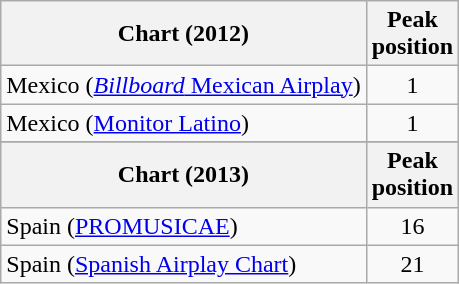<table class="wikitable sortable">
<tr>
<th align="left">Chart (2012)</th>
<th align="left">Peak<br>position</th>
</tr>
<tr>
<td>Mexico (<a href='#'><em>Billboard</em> Mexican Airplay</a>)</td>
<td align="center">1</td>
</tr>
<tr>
<td>Mexico (<a href='#'>Monitor Latino</a>)</td>
<td align="center">1</td>
</tr>
<tr>
</tr>
<tr>
</tr>
<tr>
</tr>
<tr>
<th align="left">Chart (2013)</th>
<th align="left">Peak<br>position</th>
</tr>
<tr>
<td>Spain (<a href='#'>PROMUSICAE</a>)</td>
<td style="text-align:center;">16</td>
</tr>
<tr>
<td>Spain (<a href='#'>Spanish Airplay Chart</a>)</td>
<td style="text-align:center;">21</td>
</tr>
</table>
